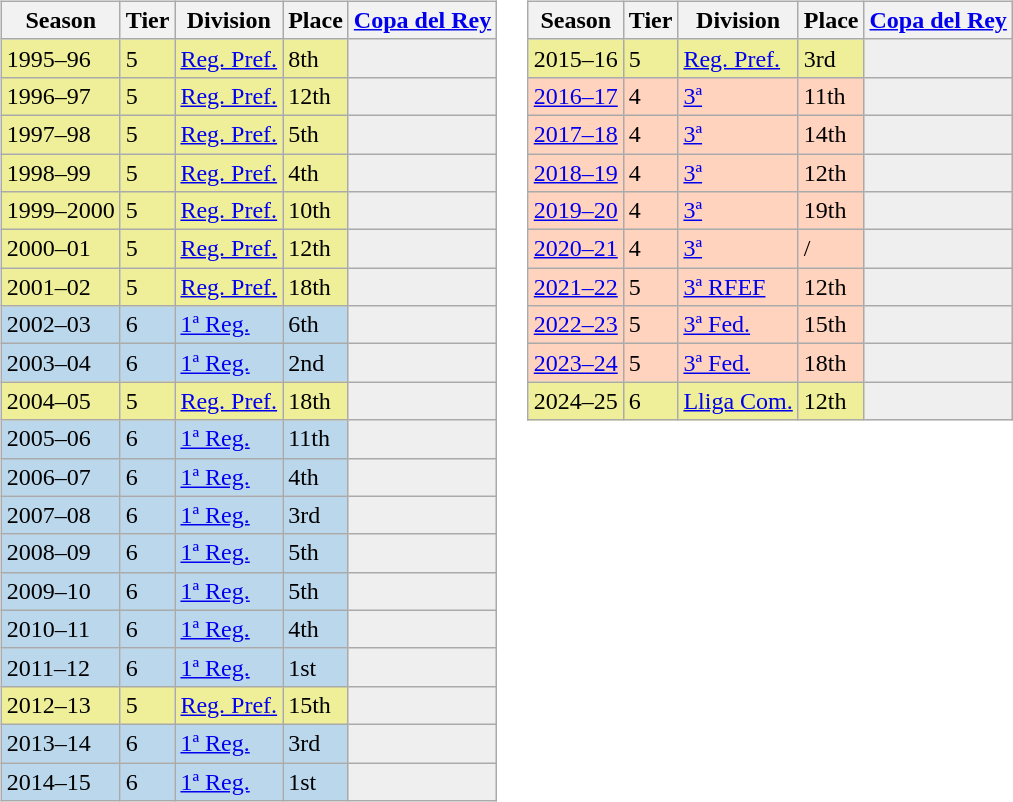<table>
<tr>
<td valign="top" width=0%><br><table class="wikitable">
<tr style="background:#f0f6fa;">
<th>Season</th>
<th>Tier</th>
<th>Division</th>
<th>Place</th>
<th><a href='#'>Copa del Rey</a></th>
</tr>
<tr>
<td style="background:#EFEF99;">1995–96</td>
<td style="background:#EFEF99;">5</td>
<td style="background:#EFEF99;"><a href='#'>Reg. Pref.</a></td>
<td style="background:#EFEF99;">8th</td>
<td style="background:#efefef;"></td>
</tr>
<tr>
<td style="background:#EFEF99;">1996–97</td>
<td style="background:#EFEF99;">5</td>
<td style="background:#EFEF99;"><a href='#'>Reg. Pref.</a></td>
<td style="background:#EFEF99;">12th</td>
<td style="background:#efefef;"></td>
</tr>
<tr>
<td style="background:#EFEF99;">1997–98</td>
<td style="background:#EFEF99;">5</td>
<td style="background:#EFEF99;"><a href='#'>Reg. Pref.</a></td>
<td style="background:#EFEF99;">5th</td>
<td style="background:#efefef;"></td>
</tr>
<tr>
<td style="background:#EFEF99;">1998–99</td>
<td style="background:#EFEF99;">5</td>
<td style="background:#EFEF99;"><a href='#'>Reg. Pref.</a></td>
<td style="background:#EFEF99;">4th</td>
<td style="background:#efefef;"></td>
</tr>
<tr>
<td style="background:#EFEF99;">1999–2000</td>
<td style="background:#EFEF99;">5</td>
<td style="background:#EFEF99;"><a href='#'>Reg. Pref.</a></td>
<td style="background:#EFEF99;">10th</td>
<td style="background:#efefef;"></td>
</tr>
<tr>
<td style="background:#EFEF99;">2000–01</td>
<td style="background:#EFEF99;">5</td>
<td style="background:#EFEF99;"><a href='#'>Reg. Pref.</a></td>
<td style="background:#EFEF99;">12th</td>
<td style="background:#efefef;"></td>
</tr>
<tr>
<td style="background:#EFEF99;">2001–02</td>
<td style="background:#EFEF99;">5</td>
<td style="background:#EFEF99;"><a href='#'>Reg. Pref.</a></td>
<td style="background:#EFEF99;">18th</td>
<td style="background:#efefef;"></td>
</tr>
<tr>
<td style="background:#BBD7EC;">2002–03</td>
<td style="background:#BBD7EC;">6</td>
<td style="background:#BBD7EC;"><a href='#'>1ª Reg.</a></td>
<td style="background:#BBD7EC;">6th</td>
<td style="background:#efefef;"></td>
</tr>
<tr>
<td style="background:#BBD7EC;">2003–04</td>
<td style="background:#BBD7EC;">6</td>
<td style="background:#BBD7EC;"><a href='#'>1ª Reg.</a></td>
<td style="background:#BBD7EC;">2nd</td>
<td style="background:#efefef;"></td>
</tr>
<tr>
<td style="background:#EFEF99;">2004–05</td>
<td style="background:#EFEF99;">5</td>
<td style="background:#EFEF99;"><a href='#'>Reg. Pref.</a></td>
<td style="background:#EFEF99;">18th</td>
<td style="background:#efefef;"></td>
</tr>
<tr>
<td style="background:#BBD7EC;">2005–06</td>
<td style="background:#BBD7EC;">6</td>
<td style="background:#BBD7EC;"><a href='#'>1ª Reg.</a></td>
<td style="background:#BBD7EC;">11th</td>
<td style="background:#efefef;"></td>
</tr>
<tr>
<td style="background:#BBD7EC;">2006–07</td>
<td style="background:#BBD7EC;">6</td>
<td style="background:#BBD7EC;"><a href='#'>1ª Reg.</a></td>
<td style="background:#BBD7EC;">4th</td>
<td style="background:#efefef;"></td>
</tr>
<tr>
<td style="background:#BBD7EC;">2007–08</td>
<td style="background:#BBD7EC;">6</td>
<td style="background:#BBD7EC;"><a href='#'>1ª Reg.</a></td>
<td style="background:#BBD7EC;">3rd</td>
<td style="background:#efefef;"></td>
</tr>
<tr>
<td style="background:#BBD7EC;">2008–09</td>
<td style="background:#BBD7EC;">6</td>
<td style="background:#BBD7EC;"><a href='#'>1ª Reg.</a></td>
<td style="background:#BBD7EC;">5th</td>
<td style="background:#efefef;"></td>
</tr>
<tr>
<td style="background:#BBD7EC;">2009–10</td>
<td style="background:#BBD7EC;">6</td>
<td style="background:#BBD7EC;"><a href='#'>1ª Reg.</a></td>
<td style="background:#BBD7EC;">5th</td>
<td style="background:#efefef;"></td>
</tr>
<tr>
<td style="background:#BBD7EC;">2010–11</td>
<td style="background:#BBD7EC;">6</td>
<td style="background:#BBD7EC;"><a href='#'>1ª Reg.</a></td>
<td style="background:#BBD7EC;">4th</td>
<td style="background:#efefef;"></td>
</tr>
<tr>
<td style="background:#BBD7EC;">2011–12</td>
<td style="background:#BBD7EC;">6</td>
<td style="background:#BBD7EC;"><a href='#'>1ª Reg.</a></td>
<td style="background:#BBD7EC;">1st</td>
<td style="background:#efefef;"></td>
</tr>
<tr>
<td style="background:#EFEF99;">2012–13</td>
<td style="background:#EFEF99;">5</td>
<td style="background:#EFEF99;"><a href='#'>Reg. Pref.</a></td>
<td style="background:#EFEF99;">15th</td>
<td style="background:#efefef;"></td>
</tr>
<tr>
<td style="background:#BBD7EC;">2013–14</td>
<td style="background:#BBD7EC;">6</td>
<td style="background:#BBD7EC;"><a href='#'>1ª Reg.</a></td>
<td style="background:#BBD7EC;">3rd</td>
<td style="background:#efefef;"></td>
</tr>
<tr>
<td style="background:#BBD7EC;">2014–15</td>
<td style="background:#BBD7EC;">6</td>
<td style="background:#BBD7EC;"><a href='#'>1ª Reg.</a></td>
<td style="background:#BBD7EC;">1st</td>
<td style="background:#efefef;"></td>
</tr>
</table>
</td>
<td valign="top" width=0%><br><table class="wikitable">
<tr style="background:#f0f6fa;">
<th>Season</th>
<th>Tier</th>
<th>Division</th>
<th>Place</th>
<th><a href='#'>Copa del Rey</a></th>
</tr>
<tr>
<td style="background:#EFEF99;">2015–16</td>
<td style="background:#EFEF99;">5</td>
<td style="background:#EFEF99;"><a href='#'>Reg. Pref.</a></td>
<td style="background:#EFEF99;">3rd</td>
<td style="background:#efefef;"></td>
</tr>
<tr>
<td style="background:#FFD3BD;"><a href='#'>2016–17</a></td>
<td style="background:#FFD3BD;">4</td>
<td style="background:#FFD3BD;"><a href='#'>3ª</a></td>
<td style="background:#FFD3BD;">11th</td>
<th style="background:#efefef;"></th>
</tr>
<tr>
<td style="background:#FFD3BD;"><a href='#'>2017–18</a></td>
<td style="background:#FFD3BD;">4</td>
<td style="background:#FFD3BD;"><a href='#'>3ª</a></td>
<td style="background:#FFD3BD;">14th</td>
<th style="background:#efefef;"></th>
</tr>
<tr>
<td style="background:#FFD3BD;"><a href='#'>2018–19</a></td>
<td style="background:#FFD3BD;">4</td>
<td style="background:#FFD3BD;"><a href='#'>3ª</a></td>
<td style="background:#FFD3BD;">12th</td>
<th style="background:#efefef;"></th>
</tr>
<tr>
<td style="background:#FFD3BD;"><a href='#'>2019–20</a></td>
<td style="background:#FFD3BD;">4</td>
<td style="background:#FFD3BD;"><a href='#'>3ª</a></td>
<td style="background:#FFD3BD;">19th</td>
<th style="background:#efefef;"></th>
</tr>
<tr>
<td style="background:#FFD3BD;"><a href='#'>2020–21</a></td>
<td style="background:#FFD3BD;">4</td>
<td style="background:#FFD3BD;"><a href='#'>3ª</a></td>
<td style="background:#FFD3BD;"> / </td>
<th style="background:#efefef;"></th>
</tr>
<tr>
<td style="background:#FFD3BD;"><a href='#'>2021–22</a></td>
<td style="background:#FFD3BD;">5</td>
<td style="background:#FFD3BD;"><a href='#'>3ª RFEF</a></td>
<td style="background:#FFD3BD;">12th</td>
<th style="background:#efefef;"></th>
</tr>
<tr>
<td style="background:#FFD3BD;"><a href='#'>2022–23</a></td>
<td style="background:#FFD3BD;">5</td>
<td style="background:#FFD3BD;"><a href='#'>3ª Fed.</a></td>
<td style="background:#FFD3BD;">15th</td>
<th style="background:#efefef;"></th>
</tr>
<tr>
<td style="background:#FFD3BD;"><a href='#'>2023–24</a></td>
<td style="background:#FFD3BD;">5</td>
<td style="background:#FFD3BD;"><a href='#'>3ª Fed.</a></td>
<td style="background:#FFD3BD;">18th</td>
<th style="background:#efefef;"></th>
</tr>
<tr>
<td style="background:#EFEF99;">2024–25</td>
<td style="background:#EFEF99;">6</td>
<td style="background:#EFEF99;"><a href='#'>Lliga Com.</a></td>
<td style="background:#EFEF99;">12th</td>
<td style="background:#efefef;"></td>
</tr>
</table>
</td>
</tr>
</table>
